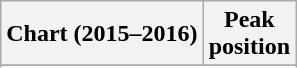<table class="wikitable sortable plainrowheaders" style="text-align:center">
<tr>
<th scope="col">Chart (2015–2016)</th>
<th scope="col">Peak<br>position</th>
</tr>
<tr>
</tr>
<tr>
</tr>
<tr>
</tr>
<tr>
</tr>
<tr>
</tr>
<tr>
</tr>
<tr>
</tr>
<tr>
</tr>
<tr>
</tr>
</table>
